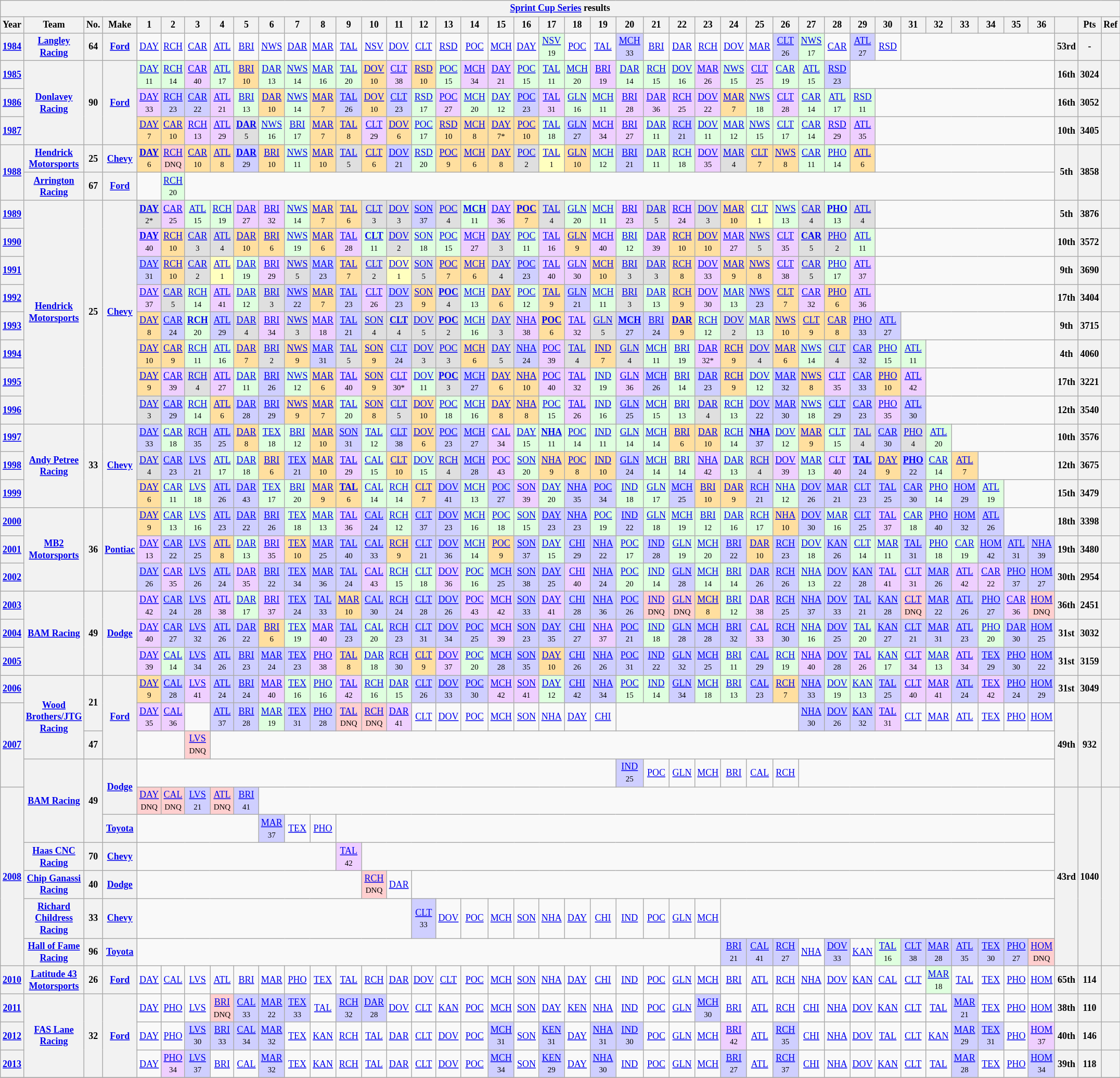<table class="wikitable" style="text-align:center; font-size:75%">
<tr>
<th colspan=45><a href='#'>Sprint Cup Series</a> results</th>
</tr>
<tr>
<th>Year</th>
<th>Team</th>
<th>No.</th>
<th>Make</th>
<th>1</th>
<th>2</th>
<th>3</th>
<th>4</th>
<th>5</th>
<th>6</th>
<th>7</th>
<th>8</th>
<th>9</th>
<th>10</th>
<th>11</th>
<th>12</th>
<th>13</th>
<th>14</th>
<th>15</th>
<th>16</th>
<th>17</th>
<th>18</th>
<th>19</th>
<th>20</th>
<th>21</th>
<th>22</th>
<th>23</th>
<th>24</th>
<th>25</th>
<th>26</th>
<th>27</th>
<th>28</th>
<th>29</th>
<th>30</th>
<th>31</th>
<th>32</th>
<th>33</th>
<th>34</th>
<th>35</th>
<th>36</th>
<th></th>
<th>Pts</th>
<th>Ref</th>
</tr>
<tr>
<th><a href='#'>1984</a></th>
<th><a href='#'>Langley Racing</a></th>
<th>64</th>
<th><a href='#'>Ford</a></th>
<td><a href='#'>DAY</a></td>
<td><a href='#'>RCH</a></td>
<td><a href='#'>CAR</a></td>
<td><a href='#'>ATL</a></td>
<td><a href='#'>BRI</a></td>
<td><a href='#'>NWS</a></td>
<td><a href='#'>DAR</a></td>
<td><a href='#'>MAR</a></td>
<td><a href='#'>TAL</a></td>
<td><a href='#'>NSV</a></td>
<td><a href='#'>DOV</a></td>
<td><a href='#'>CLT</a></td>
<td><a href='#'>RSD</a></td>
<td><a href='#'>POC</a></td>
<td><a href='#'>MCH</a></td>
<td><a href='#'>DAY</a></td>
<td style="background:#DFFFDF;"><a href='#'>NSV</a><br><small>19</small></td>
<td><a href='#'>POC</a></td>
<td><a href='#'>TAL</a></td>
<td style="background:#CFCFFF;"><a href='#'>MCH</a><br><small>33</small></td>
<td><a href='#'>BRI</a></td>
<td><a href='#'>DAR</a></td>
<td><a href='#'>RCH</a></td>
<td><a href='#'>DOV</a></td>
<td><a href='#'>MAR</a></td>
<td style="background:#CFCFFF;"><a href='#'>CLT</a><br><small>26</small></td>
<td style="background:#DFFFDF;"><a href='#'>NWS</a><br><small>17</small></td>
<td><a href='#'>CAR</a></td>
<td style="background:#CFCFFF;"><a href='#'>ATL</a><br><small>27</small></td>
<td><a href='#'>RSD</a></td>
<td colspan=6></td>
<th>53rd</th>
<th>-</th>
<th></th>
</tr>
<tr>
<th><a href='#'>1985</a></th>
<th rowspan=3><a href='#'>Donlavey Racing</a></th>
<th rowspan=3>90</th>
<th rowspan=3><a href='#'>Ford</a></th>
<td style="background:#DFFFDF;"><a href='#'>DAY</a><br><small>11</small></td>
<td style="background:#DFFFDF;"><a href='#'>RCH</a><br><small>14</small></td>
<td style="background:#EFCFFF;"><a href='#'>CAR</a><br><small>40</small></td>
<td style="background:#DFFFDF;"><a href='#'>ATL</a><br><small>17</small></td>
<td style="background:#FFDF9F;"><a href='#'>BRI</a><br><small>10</small></td>
<td style="background:#DFFFDF;"><a href='#'>DAR</a><br><small>13</small></td>
<td style="background:#DFFFDF;"><a href='#'>NWS</a><br><small>14</small></td>
<td style="background:#DFFFDF;"><a href='#'>MAR</a><br><small>16</small></td>
<td style="background:#DFFFDF;"><a href='#'>TAL</a><br><small>20</small></td>
<td style="background:#FFDF9F;"><a href='#'>DOV</a><br><small>10</small></td>
<td style="background:#EFCFFF;"><a href='#'>CLT</a><br><small>38</small></td>
<td style="background:#FFDF9F;"><a href='#'>RSD</a><br><small>10</small></td>
<td style="background:#DFFFDF;"><a href='#'>POC</a><br><small>15</small></td>
<td style="background:#EFCFFF;"><a href='#'>MCH</a><br><small>34</small></td>
<td style="background:#EFCFFF;"><a href='#'>DAY</a><br><small>21</small></td>
<td style="background:#DFFFDF;"><a href='#'>POC</a><br><small>15</small></td>
<td style="background:#DFFFDF;"><a href='#'>TAL</a><br><small>11</small></td>
<td style="background:#DFFFDF;"><a href='#'>MCH</a><br><small>20</small></td>
<td style="background:#EFCFFF;"><a href='#'>BRI</a><br><small>19</small></td>
<td style="background:#DFFFDF;"><a href='#'>DAR</a><br><small>14</small></td>
<td style="background:#DFFFDF;"><a href='#'>RCH</a><br><small>15</small></td>
<td style="background:#DFFFDF;"><a href='#'>DOV</a><br><small>16</small></td>
<td style="background:#EFCFFF;"><a href='#'>MAR</a><br><small>26</small></td>
<td style="background:#DFFFDF;"><a href='#'>NWS</a><br><small>15</small></td>
<td style="background:#EFCFFF;"><a href='#'>CLT</a><br><small>25</small></td>
<td style="background:#DFFFDF;"><a href='#'>CAR</a><br><small>19</small></td>
<td style="background:#DFFFDF;"><a href='#'>ATL</a><br><small>15</small></td>
<td style="background:#CFCFFF;"><a href='#'>RSD</a><br><small>23</small></td>
<td colspan=8></td>
<th>16th</th>
<th>3024</th>
<th></th>
</tr>
<tr>
<th><a href='#'>1986</a></th>
<td style="background:#EFCFFF;"><a href='#'>DAY</a><br><small>33</small></td>
<td style="background:#CFCFFF;"><a href='#'>RCH</a><br><small>23</small></td>
<td style="background:#CFCFFF;"><a href='#'>CAR</a><br><small>22</small></td>
<td style="background:#EFCFFF;"><a href='#'>ATL</a><br><small>21</small></td>
<td style="background:#DFFFDF;"><a href='#'>BRI</a><br><small>13</small></td>
<td style="background:#FFDF9F;"><a href='#'>DAR</a><br><small>10</small></td>
<td style="background:#DFFFDF;"><a href='#'>NWS</a><br><small>14</small></td>
<td style="background:#FFDF9F;"><a href='#'>MAR</a><br><small>7</small></td>
<td style="background:#CFCFFF;"><a href='#'>TAL</a><br><small>26</small></td>
<td style="background:#FFDF9F;"><a href='#'>DOV</a><br><small>10</small></td>
<td style="background:#CFCFFF;"><a href='#'>CLT</a><br><small>23</small></td>
<td style="background:#DFFFDF;"><a href='#'>RSD</a><br><small>17</small></td>
<td style="background:#EFCFFF;"><a href='#'>POC</a><br><small>27</small></td>
<td style="background:#DFFFDF;"><a href='#'>MCH</a><br><small>20</small></td>
<td style="background:#DFFFDF;"><a href='#'>DAY</a><br><small>12</small></td>
<td style="background:#CFCFFF;"><a href='#'>POC</a><br><small>23</small></td>
<td style="background:#EFCFFF;"><a href='#'>TAL</a><br><small>31</small></td>
<td style="background:#DFFFDF;"><a href='#'>GLN</a><br><small>16</small></td>
<td style="background:#DFFFDF;"><a href='#'>MCH</a><br><small>11</small></td>
<td style="background:#EFCFFF;"><a href='#'>BRI</a><br><small>28</small></td>
<td style="background:#EFCFFF;"><a href='#'>DAR</a><br><small>36</small></td>
<td style="background:#EFCFFF;"><a href='#'>RCH</a><br><small>25</small></td>
<td style="background:#EFCFFF;"><a href='#'>DOV</a><br><small>22</small></td>
<td style="background:#FFDF9F;"><a href='#'>MAR</a><br><small>7</small></td>
<td style="background:#DFFFDF;"><a href='#'>NWS</a><br><small>18</small></td>
<td style="background:#EFCFFF;"><a href='#'>CLT</a><br><small>28</small></td>
<td style="background:#DFFFDF;"><a href='#'>CAR</a><br><small>14</small></td>
<td style="background:#DFFFDF;"><a href='#'>ATL</a><br><small>17</small></td>
<td style="background:#DFFFDF;"><a href='#'>RSD</a><br><small>11</small></td>
<td colspan=7></td>
<th>16th</th>
<th>3052</th>
<th></th>
</tr>
<tr>
<th><a href='#'>1987</a></th>
<td style="background:#FFDF9F;"><a href='#'>DAY</a><br><small>7</small></td>
<td style="background:#FFDF9F;"><a href='#'>CAR</a><br><small>10</small></td>
<td style="background:#EFCFFF;"><a href='#'>RCH</a><br><small>13</small></td>
<td style="background:#EFCFFF;"><a href='#'>ATL</a><br><small>29</small></td>
<td style="background:#DFDFDF;"><strong><a href='#'>DAR</a></strong><br><small>5</small></td>
<td style="background:#DFFFDF;"><a href='#'>NWS</a><br><small>16</small></td>
<td style="background:#DFFFDF;"><a href='#'>BRI</a><br><small>17</small></td>
<td style="background:#FFDF9F;"><a href='#'>MAR</a><br><small>7</small></td>
<td style="background:#FFDF9F;"><a href='#'>TAL</a><br><small>8</small></td>
<td style="background:#EFCFFF;"><a href='#'>CLT</a><br><small>29</small></td>
<td style="background:#FFDF9F;"><a href='#'>DOV</a><br><small>6</small></td>
<td style="background:#DFFFDF;"><a href='#'>POC</a><br><small>17</small></td>
<td style="background:#FFDF9F;"><a href='#'>RSD</a><br><small>10</small></td>
<td style="background:#FFDF9F;"><a href='#'>MCH</a><br><small>8</small></td>
<td style="background:#FFDF9F;"><a href='#'>DAY</a><br><small>7*</small></td>
<td style="background:#FFDF9F;"><a href='#'>POC</a><br><small>10</small></td>
<td style="background:#DFFFDF;"><a href='#'>TAL</a><br><small>18</small></td>
<td style="background:#CFCFFF;"><a href='#'>GLN</a><br><small>27</small></td>
<td style="background:#EFCFFF;"><a href='#'>MCH</a><br><small>34</small></td>
<td style="background:#EFCFFF;"><a href='#'>BRI</a><br><small>27</small></td>
<td style="background:#DFFFDF;"><a href='#'>DAR</a><br><small>11</small></td>
<td style="background:#CFCFFF;"><a href='#'>RCH</a><br><small>21</small></td>
<td style="background:#DFFFDF;"><a href='#'>DOV</a><br><small>11</small></td>
<td style="background:#DFFFDF;"><a href='#'>MAR</a><br><small>12</small></td>
<td style="background:#DFFFDF;"><a href='#'>NWS</a><br><small>15</small></td>
<td style="background:#DFFFDF;"><a href='#'>CLT</a><br><small>17</small></td>
<td style="background:#DFFFDF;"><a href='#'>CAR</a><br><small>14</small></td>
<td style="background:#EFCFFF;"><a href='#'>RSD</a><br><small>29</small></td>
<td style="background:#EFCFFF;"><a href='#'>ATL</a><br><small>35</small></td>
<td colspan=7></td>
<th>10th</th>
<th>3405</th>
<th></th>
</tr>
<tr>
<th rowspan=2><a href='#'>1988</a></th>
<th><a href='#'>Hendrick Motorsports</a></th>
<th>25</th>
<th><a href='#'>Chevy</a></th>
<td style="background:#FFDF9F;"><strong><a href='#'>DAY</a></strong><br><small>6</small></td>
<td style="background:#FFCFCF;"><a href='#'>RCH</a><br><small>DNQ</small></td>
<td style="background:#FFDF9F;"><a href='#'>CAR</a><br><small>10</small></td>
<td style="background:#FFDF9F;"><a href='#'>ATL</a><br><small>8</small></td>
<td style="background:#CFCFFF;"><strong><a href='#'>DAR</a></strong><br><small>29</small></td>
<td style="background:#FFDF9F;"><a href='#'>BRI</a><br><small>10</small></td>
<td style="background:#DFFFDF;"><a href='#'>NWS</a><br><small>11</small></td>
<td style="background:#FFDF9F;"><a href='#'>MAR</a><br><small>10</small></td>
<td style="background:#DFDFDF;"><a href='#'>TAL</a><br><small>5</small></td>
<td style="background:#FFDF9F;"><a href='#'>CLT</a><br><small>6</small></td>
<td style="background:#CFCFFF;"><a href='#'>DOV</a><br><small>21</small></td>
<td style="background:#DFFFDF;"><a href='#'>RSD</a><br><small>20</small></td>
<td style="background:#FFDF9F;"><a href='#'>POC</a><br><small>9</small></td>
<td style="background:#FFDF9F;"><a href='#'>MCH</a><br><small>6</small></td>
<td style="background:#FFDF9F;"><a href='#'>DAY</a><br><small>8</small></td>
<td style="background:#DFDFDF;"><a href='#'>POC</a><br><small>2</small></td>
<td style="background:#FFFFBF;"><a href='#'>TAL</a><br><small>1</small></td>
<td style="background:#FFDF9F;"><a href='#'>GLN</a><br><small>10</small></td>
<td style="background:#DFFFDF;"><a href='#'>MCH</a><br><small>12</small></td>
<td style="background:#CFCFFF;"><a href='#'>BRI</a><br><small>21</small></td>
<td style="background:#DFFFDF;"><a href='#'>DAR</a><br><small>11</small></td>
<td style="background:#DFFFDF;"><a href='#'>RCH</a><br><small>18</small></td>
<td style="background:#EFCFFF;"><a href='#'>DOV</a><br><small>35</small></td>
<td style="background:#DFDFDF;"><a href='#'>MAR</a><br><small>4</small></td>
<td style="background:#FFDF9F;"><a href='#'>CLT</a><br><small>7</small></td>
<td style="background:#FFDF9F;"><a href='#'>NWS</a><br><small>8</small></td>
<td style="background:#DFFFDF;"><a href='#'>CAR</a><br><small>11</small></td>
<td style="background:#DFFFDF;"><a href='#'>PHO</a><br><small>14</small></td>
<td style="background:#FFDF9F;"><a href='#'>ATL</a><br><small>6</small></td>
<td colspan=7></td>
<th rowspan=2>5th</th>
<th rowspan=2>3858</th>
<th rowspan=2></th>
</tr>
<tr>
<th><a href='#'>Arrington Racing</a></th>
<th>67</th>
<th><a href='#'>Ford</a></th>
<td></td>
<td style="background:#DFFFDF;"><a href='#'>RCH</a><br><small>20</small></td>
<td colspan=34></td>
</tr>
<tr>
<th><a href='#'>1989</a></th>
<th rowspan=8><a href='#'>Hendrick Motorsports</a></th>
<th rowspan=8>25</th>
<th rowspan=8><a href='#'>Chevy</a></th>
<td style="background:#DFDFDF;"><strong><a href='#'>DAY</a></strong><br><small>2*</small></td>
<td style="background:#EFCFFF;"><a href='#'>CAR</a><br><small>25</small></td>
<td style="background:#DFFFDF;"><a href='#'>ATL</a><br><small>15</small></td>
<td style="background:#DFFFDF;"><a href='#'>RCH</a><br><small>19</small></td>
<td style="background:#EFCFFF;"><a href='#'>DAR</a><br><small>27</small></td>
<td style="background:#EFCFFF;"><a href='#'>BRI</a><br><small>32</small></td>
<td style="background:#DFFFDF;"><a href='#'>NWS</a><br><small>14</small></td>
<td style="background:#FFDF9F;"><a href='#'>MAR</a><br><small>7</small></td>
<td style="background:#FFDF9F;"><a href='#'>TAL</a><br><small>6</small></td>
<td style="background:#DFDFDF;"><a href='#'>CLT</a><br><small>3</small></td>
<td style="background:#DFDFDF;"><a href='#'>DOV</a><br><small>3</small></td>
<td style="background:#CFCFFF;"><a href='#'>SON</a><br><small>37</small></td>
<td style="background:#DFDFDF;"><a href='#'>POC</a><br><small>4</small></td>
<td style="background:#DFFFDF;"><strong><a href='#'>MCH</a></strong><br><small>11</small></td>
<td style="background:#EFCFFF;"><a href='#'>DAY</a><br><small>36</small></td>
<td style="background:#FFDF9F;"><strong><a href='#'>POC</a></strong><br><small>7</small></td>
<td style="background:#DFDFDF;"><a href='#'>TAL</a><br><small>4</small></td>
<td style="background:#DFFFDF;"><a href='#'>GLN</a><br><small>20</small></td>
<td style="background:#DFFFDF;"><a href='#'>MCH</a><br><small>11</small></td>
<td style="background:#EFCFFF;"><a href='#'>BRI</a><br><small>23</small></td>
<td style="background:#DFDFDF;"><a href='#'>DAR</a><br><small>5</small></td>
<td style="background:#EFCFFF;"><a href='#'>RCH</a><br><small>24</small></td>
<td style="background:#DFDFDF;"><a href='#'>DOV</a><br><small>3</small></td>
<td style="background:#FFDF9F;"><a href='#'>MAR</a><br><small>10</small></td>
<td style="background:#FFFFBF;"><a href='#'>CLT</a><br><small>1</small></td>
<td style="background:#DFFFDF;"><a href='#'>NWS</a><br><small>13</small></td>
<td style="background:#DFDFDF;"><a href='#'>CAR</a><br><small>4</small></td>
<td style="background:#DFFFDF;"><strong><a href='#'>PHO</a></strong><br><small>13</small></td>
<td style="background:#DFDFDF;"><a href='#'>ATL</a><br><small>4</small></td>
<td colspan=7></td>
<th>5th</th>
<th>3876</th>
<th></th>
</tr>
<tr>
<th><a href='#'>1990</a></th>
<td style="background:#EFCFFF;"><strong><a href='#'>DAY</a></strong><br><small>40</small></td>
<td style="background:#FFDF9F;"><a href='#'>RCH</a><br><small>10</small></td>
<td style="background:#DFDFDF;"><a href='#'>CAR</a><br><small>3</small></td>
<td style="background:#DFDFDF;"><a href='#'>ATL</a><br><small>4</small></td>
<td style="background:#FFDF9F;"><a href='#'>DAR</a><br><small>10</small></td>
<td style="background:#FFDF9F;"><a href='#'>BRI</a><br><small>6</small></td>
<td style="background:#DFFFDF;"><a href='#'>NWS</a><br><small>19</small></td>
<td style="background:#FFDF9F;"><a href='#'>MAR</a><br><small>6</small></td>
<td style="background:#EFCFFF;"><a href='#'>TAL</a><br><small>28</small></td>
<td style="background:#DFFFDF;"><strong><a href='#'>CLT</a></strong><br><small>11</small></td>
<td style="background:#DFDFDF;"><a href='#'>DOV</a><br><small>2</small></td>
<td style="background:#DFFFDF;"><a href='#'>SON</a><br><small>18</small></td>
<td style="background:#DFFFDF;"><a href='#'>POC</a><br><small>15</small></td>
<td style="background:#EFCFFF;"><a href='#'>MCH</a><br><small>27</small></td>
<td style="background:#DFDFDF;"><a href='#'>DAY</a><br><small>3</small></td>
<td style="background:#DFFFDF;"><a href='#'>POC</a><br><small>11</small></td>
<td style="background:#EFCFFF;"><a href='#'>TAL</a><br><small>16</small></td>
<td style="background:#FFDF9F;"><a href='#'>GLN</a><br><small>9</small></td>
<td style="background:#EFCFFF;"><a href='#'>MCH</a><br><small>40</small></td>
<td style="background:#DFFFDF;"><a href='#'>BRI</a><br><small>12</small></td>
<td style="background:#EFCFFF;"><a href='#'>DAR</a><br><small>39</small></td>
<td style="background:#FFDF9F;"><a href='#'>RCH</a><br><small>10</small></td>
<td style="background:#FFDF9F;"><a href='#'>DOV</a><br><small>10</small></td>
<td style="background:#EFCFFF;"><a href='#'>MAR</a><br><small>27</small></td>
<td style="background:#DFDFDF;"><a href='#'>NWS</a><br><small>5</small></td>
<td style="background:#EFCFFF;"><a href='#'>CLT</a><br><small>35</small></td>
<td style="background:#DFDFDF;"><strong><a href='#'>CAR</a></strong><br><small>5</small></td>
<td style="background:#DFDFDF;"><a href='#'>PHO</a><br><small>2</small></td>
<td style="background:#DFFFDF;"><a href='#'>ATL</a><br><small>11</small></td>
<td colspan=7></td>
<th>10th</th>
<th>3572</th>
<th></th>
</tr>
<tr>
<th><a href='#'>1991</a></th>
<td style="background:#CFCFFF;"><a href='#'>DAY</a><br><small>31</small></td>
<td style="background:#FFDF9F;"><a href='#'>RCH</a><br><small>10</small></td>
<td style="background:#DFDFDF;"><a href='#'>CAR</a><br><small>2</small></td>
<td style="background:#FFFFBF;"><a href='#'>ATL</a><br><small>1</small></td>
<td style="background:#DFFFDF;"><a href='#'>DAR</a><br><small>19</small></td>
<td style="background:#EFCFFF;"><a href='#'>BRI</a><br><small>29</small></td>
<td style="background:#DFDFDF;"><a href='#'>NWS</a><br><small>5</small></td>
<td style="background:#CFCFFF;"><a href='#'>MAR</a><br><small>23</small></td>
<td style="background:#FFDF9F;"><a href='#'>TAL</a><br><small>7</small></td>
<td style="background:#DFDFDF;"><a href='#'>CLT</a><br><small>2</small></td>
<td style="background:#FFFFBF;"><a href='#'>DOV</a><br><small>1</small></td>
<td style="background:#DFDFDF;"><a href='#'>SON</a><br><small>5</small></td>
<td style="background:#FFDF9F;"><a href='#'>POC</a><br><small>7</small></td>
<td style="background:#FFDF9F;"><a href='#'>MCH</a><br><small>6</small></td>
<td style="background:#DFDFDF;"><a href='#'>DAY</a><br><small>4</small></td>
<td style="background:#CFCFFF;"><a href='#'>POC</a><br><small>23</small></td>
<td style="background:#EFCFFF;"><a href='#'>TAL</a><br><small>40</small></td>
<td style="background:#EFCFFF;"><a href='#'>GLN</a><br><small>30</small></td>
<td style="background:#FFDF9F;"><a href='#'>MCH</a><br><small>10</small></td>
<td style="background:#DFDFDF;"><a href='#'>BRI</a><br><small>3</small></td>
<td style="background:#DFDFDF;"><a href='#'>DAR</a><br><small>3</small></td>
<td style="background:#FFDF9F;"><a href='#'>RCH</a><br><small>8</small></td>
<td style="background:#EFCFFF;"><a href='#'>DOV</a><br><small>33</small></td>
<td style="background:#FFDF9F;"><a href='#'>MAR</a><br><small>9</small></td>
<td style="background:#FFDF9F;"><a href='#'>NWS</a><br><small>8</small></td>
<td style="background:#EFCFFF;"><a href='#'>CLT</a><br><small>38</small></td>
<td style="background:#DFDFDF;"><a href='#'>CAR</a><br><small>5</small></td>
<td style="background:#DFFFDF;"><a href='#'>PHO</a><br><small>17</small></td>
<td style="background:#EFCFFF;"><a href='#'>ATL</a><br><small>37</small></td>
<td colspan=7></td>
<th>9th</th>
<th>3690</th>
<th></th>
</tr>
<tr>
<th><a href='#'>1992</a></th>
<td style="background:#EFCFFF;"><a href='#'>DAY</a><br><small>37</small></td>
<td style="background:#DFDFDF;"><a href='#'>CAR</a><br><small>5</small></td>
<td style="background:#DFFFDF;"><a href='#'>RCH</a><br><small>14</small></td>
<td style="background:#EFCFFF;"><a href='#'>ATL</a><br><small>41</small></td>
<td style="background:#DFFFDF;"><a href='#'>DAR</a><br><small>12</small></td>
<td style="background:#DFDFDF;"><a href='#'>BRI</a><br><small>3</small></td>
<td style="background:#CFCFFF;"><a href='#'>NWS</a><br><small>22</small></td>
<td style="background:#FFDF9F;"><a href='#'>MAR</a><br><small>7</small></td>
<td style="background:#CFCFFF;"><a href='#'>TAL</a><br><small>23</small></td>
<td style="background:#EFCFFF;"><a href='#'>CLT</a><br><small>26</small></td>
<td style="background:#CFCFFF;"><a href='#'>DOV</a><br><small>23</small></td>
<td style="background:#FFDF9F;"><a href='#'>SON</a><br><small>9</small></td>
<td style="background:#DFDFDF;"><strong><a href='#'>POC</a></strong><br><small>4</small></td>
<td style="background:#DFFFDF;"><a href='#'>MCH</a><br><small>13</small></td>
<td style="background:#FFDF9F;"><a href='#'>DAY</a><br><small>6</small></td>
<td style="background:#DFFFDF;"><a href='#'>POC</a><br><small>12</small></td>
<td style="background:#FFDF9F;"><a href='#'>TAL</a><br><small>9</small></td>
<td style="background:#CFCFFF;"><a href='#'>GLN</a><br><small>21</small></td>
<td style="background:#DFFFDF;"><a href='#'>MCH</a><br><small>11</small></td>
<td style="background:#DFDFDF;"><a href='#'>BRI</a><br><small>3</small></td>
<td style="background:#DFFFDF;"><a href='#'>DAR</a><br><small>13</small></td>
<td style="background:#FFDF9F;"><a href='#'>RCH</a><br><small>9</small></td>
<td style="background:#EFCFFF;"><a href='#'>DOV</a><br><small>30</small></td>
<td style="background:#DFFFDF;"><a href='#'>MAR</a><br><small>13</small></td>
<td style="background:#CFCFFF;"><a href='#'>NWS</a><br><small>23</small></td>
<td style="background:#FFDF9F;"><a href='#'>CLT</a><br><small>7</small></td>
<td style="background:#EFCFFF;"><a href='#'>CAR</a><br><small>32</small></td>
<td style="background:#FFDF9F;"><a href='#'>PHO</a><br><small>6</small></td>
<td style="background:#EFCFFF;"><a href='#'>ATL</a><br><small>36</small></td>
<td colspan=7></td>
<th>17th</th>
<th>3404</th>
<th></th>
</tr>
<tr>
<th><a href='#'>1993</a></th>
<td style="background:#FFDF9F;"><a href='#'>DAY</a><br><small>8</small></td>
<td style="background:#CFCFFF;"><a href='#'>CAR</a><br><small>24</small></td>
<td style="background:#DFFFDF;"><strong><a href='#'>RCH</a></strong><br><small>20</small></td>
<td style="background:#CFCFFF;"><a href='#'>ATL</a><br><small>29</small></td>
<td style="background:#DFDFDF;"><a href='#'>DAR</a><br><small>4</small></td>
<td style="background:#EFCFFF;"><a href='#'>BRI</a><br><small>34</small></td>
<td style="background:#DFDFDF;"><a href='#'>NWS</a><br><small>3</small></td>
<td style="background:#EFCFFF;"><a href='#'>MAR</a><br><small>18</small></td>
<td style="background:#CFCFFF;"><a href='#'>TAL</a><br><small>21</small></td>
<td style="background:#DFDFDF;"><a href='#'>SON</a><br><small>4</small></td>
<td style="background:#DFDFDF;"><strong><a href='#'>CLT</a></strong><br><small>4</small></td>
<td style="background:#DFDFDF;"><a href='#'>DOV</a><br><small>5</small></td>
<td style="background:#DFDFDF;"><strong><a href='#'>POC</a></strong><br><small>2</small></td>
<td style="background:#DFFFDF;"><a href='#'>MCH</a><br><small>16</small></td>
<td style="background:#DFDFDF;"><a href='#'>DAY</a><br><small>3</small></td>
<td style="background:#EFCFFF;"><a href='#'>NHA</a><br><small>38</small></td>
<td style="background:#FFDF9F;"><strong><a href='#'>POC</a></strong><br><small>6</small></td>
<td style="background:#EFCFFF;"><a href='#'>TAL</a><br><small>32</small></td>
<td style="background:#DFDFDF;"><a href='#'>GLN</a><br><small>5</small></td>
<td style="background:#CFCFFF;"><strong><a href='#'>MCH</a></strong><br><small>27</small></td>
<td style="background:#CFCFFF;"><a href='#'>BRI</a><br><small>24</small></td>
<td style="background:#FFDF9F;"><strong><a href='#'>DAR</a></strong><br><small>9</small></td>
<td style="background:#DFFFDF;"><a href='#'>RCH</a><br><small>12</small></td>
<td style="background:#DFDFDF;"><a href='#'>DOV</a><br><small>2</small></td>
<td style="background:#DFFFDF;"><a href='#'>MAR</a><br><small>13</small></td>
<td style="background:#FFDF9F;"><a href='#'>NWS</a><br><small>10</small></td>
<td style="background:#FFDF9F;"><a href='#'>CLT</a><br><small>9</small></td>
<td style="background:#FFDF9F;"><a href='#'>CAR</a><br><small>8</small></td>
<td style="background:#CFCFFF;"><a href='#'>PHO</a><br><small>33</small></td>
<td style="background:#CFCFFF;"><a href='#'>ATL</a><br><small>27</small></td>
<td colspan=6></td>
<th>9th</th>
<th>3715</th>
<th></th>
</tr>
<tr>
<th><a href='#'>1994</a></th>
<td style="background:#FFDF9F;"><a href='#'>DAY</a><br><small>10</small></td>
<td style="background:#FFDF9F;"><a href='#'>CAR</a><br><small>9</small></td>
<td style="background:#DFFFDF;"><a href='#'>RCH</a><br><small>11</small></td>
<td style="background:#DFFFDF;"><a href='#'>ATL</a><br><small>16</small></td>
<td style="background:#FFDF9F;"><a href='#'>DAR</a><br><small>7</small></td>
<td style="background:#DFDFDF;"><a href='#'>BRI</a><br><small>2</small></td>
<td style="background:#FFDF9F;"><a href='#'>NWS</a><br><small>9</small></td>
<td style="background:#CFCFFF;"><a href='#'>MAR</a><br><small>31</small></td>
<td style="background:#DFDFDF;"><a href='#'>TAL</a><br><small>5</small></td>
<td style="background:#FFDF9F;"><a href='#'>SON</a><br><small>9</small></td>
<td style="background:#CFCFFF;"><a href='#'>CLT</a><br><small>24</small></td>
<td style="background:#DFDFDF;"><a href='#'>DOV</a><br><small>3</small></td>
<td style="background:#DFDFDF;"><a href='#'>POC</a><br><small>3</small></td>
<td style="background:#FFDF9F;"><a href='#'>MCH</a><br><small>6</small></td>
<td style="background:#DFDFDF;"><a href='#'>DAY</a><br><small>5</small></td>
<td style="background:#CFCFFF;"><a href='#'>NHA</a><br><small>24</small></td>
<td style="background:#EFCFFF;"><a href='#'>POC</a><br><small>39</small></td>
<td style="background:#DFDFDF;"><a href='#'>TAL</a><br><small>4</small></td>
<td style="background:#FFDF9F;"><a href='#'>IND</a><br><small>7</small></td>
<td style="background:#DFDFDF;"><a href='#'>GLN</a><br><small>4</small></td>
<td style="background:#DFFFDF;"><a href='#'>MCH</a><br><small>11</small></td>
<td style="background:#DFFFDF;"><a href='#'>BRI</a><br><small>19</small></td>
<td style="background:#EFCFFF;"><a href='#'>DAR</a><br><small>32*</small></td>
<td style="background:#FFDF9F;"><a href='#'>RCH</a><br><small>9</small></td>
<td style="background:#DFDFDF;"><a href='#'>DOV</a><br><small>4</small></td>
<td style="background:#FFDF9F;"><a href='#'>MAR</a><br><small>6</small></td>
<td style="background:#DFFFDF;"><a href='#'>NWS</a><br><small>14</small></td>
<td style="background:#DFDFDF;"><a href='#'>CLT</a><br><small>4</small></td>
<td style="background:#CFCFFF;"><a href='#'>CAR</a><br><small>32</small></td>
<td style="background:#DFFFDF;"><a href='#'>PHO</a><br><small>15</small></td>
<td style="background:#DFFFDF;"><a href='#'>ATL</a><br><small>11</small></td>
<td colspan=5></td>
<th>4th</th>
<th>4060</th>
<th></th>
</tr>
<tr>
<th><a href='#'>1995</a></th>
<td style="background:#FFDF9F;"><a href='#'>DAY</a><br><small>9</small></td>
<td style="background:#EFCFFF;"><a href='#'>CAR</a><br><small>39</small></td>
<td style="background:#DFDFDF;"><a href='#'>RCH</a><br><small>4</small></td>
<td style="background:#EFCFFF;"><a href='#'>ATL</a><br><small>27</small></td>
<td style="background:#DFFFDF;"><a href='#'>DAR</a><br><small>11</small></td>
<td style="background:#CFCFFF;"><a href='#'>BRI</a><br><small>26</small></td>
<td style="background:#DFFFDF;"><a href='#'>NWS</a><br><small>12</small></td>
<td style="background:#FFDF9F;"><a href='#'>MAR</a><br><small>6</small></td>
<td style="background:#EFCFFF;"><a href='#'>TAL</a><br><small>40</small></td>
<td style="background:#FFDF9F;"><a href='#'>SON</a><br><small>9</small></td>
<td style="background:#EFCFFF;"><a href='#'>CLT</a><br><small>30*</small></td>
<td style="background:#DFFFDF;"><a href='#'>DOV</a><br><small>11</small></td>
<td style="background:#DFDFDF;"><strong><a href='#'>POC</a></strong><br><small>3</small></td>
<td style="background:#CFCFFF;"><a href='#'>MCH</a><br><small>27</small></td>
<td style="background:#FFDF9F;"><a href='#'>DAY</a><br><small>6</small></td>
<td style="background:#FFDF9F;"><a href='#'>NHA</a><br><small>10</small></td>
<td style="background:#EFCFFF;"><a href='#'>POC</a><br><small>40</small></td>
<td style="background:#EFCFFF;"><a href='#'>TAL</a><br><small>32</small></td>
<td style="background:#DFFFDF;"><a href='#'>IND</a><br><small>19</small></td>
<td style="background:#EFCFFF;"><a href='#'>GLN</a><br><small>36</small></td>
<td style="background:#CFCFFF;"><a href='#'>MCH</a><br><small>26</small></td>
<td style="background:#DFFFDF;"><a href='#'>BRI</a><br><small>14</small></td>
<td style="background:#CFCFFF;"><a href='#'>DAR</a><br><small>23</small></td>
<td style="background:#FFDF9F;"><a href='#'>RCH</a><br><small>9</small></td>
<td style="background:#DFFFDF;"><a href='#'>DOV</a><br><small>12</small></td>
<td style="background:#CFCFFF;"><a href='#'>MAR</a><br><small>32</small></td>
<td style="background:#FFDF9F;"><a href='#'>NWS</a><br><small>8</small></td>
<td style="background:#EFCFFF;"><a href='#'>CLT</a><br><small>35</small></td>
<td style="background:#CFCFFF;"><a href='#'>CAR</a><br><small>33</small></td>
<td style="background:#FFDF9F;"><a href='#'>PHO</a><br><small>10</small></td>
<td style="background:#EFCFFF;"><a href='#'>ATL</a><br><small>42</small></td>
<td colspan=5></td>
<th>17th</th>
<th>3221</th>
<th></th>
</tr>
<tr>
<th><a href='#'>1996</a></th>
<td style="background:#DFDFDF;"><a href='#'>DAY</a><br><small>3</small></td>
<td style="background:#CFCFFF;"><a href='#'>CAR</a><br><small>29</small></td>
<td style="background:#DFFFDF;"><a href='#'>RCH</a><br><small>14</small></td>
<td style="background:#FFDF9F;"><a href='#'>ATL</a><br><small>6</small></td>
<td style="background:#CFCFFF;"><a href='#'>DAR</a><br><small>28</small></td>
<td style="background:#CFCFFF;"><a href='#'>BRI</a><br><small>29</small></td>
<td style="background:#FFDF9F;"><a href='#'>NWS</a><br><small>9</small></td>
<td style="background:#FFDF9F;"><a href='#'>MAR</a><br><small>7</small></td>
<td style="background:#DFFFDF;"><a href='#'>TAL</a><br><small>20</small></td>
<td style="background:#FFDF9F;"><a href='#'>SON</a><br><small>8</small></td>
<td style="background:#DFDFDF;"><a href='#'>CLT</a><br><small>5</small></td>
<td style="background:#FFDF9F;"><a href='#'>DOV</a><br><small>10</small></td>
<td style="background:#DFFFDF;"><a href='#'>POC</a><br><small>18</small></td>
<td style="background:#DFFFDF;"><a href='#'>MCH</a><br><small>16</small></td>
<td style="background:#FFDF9F;"><a href='#'>DAY</a><br><small>8</small></td>
<td style="background:#FFDF9F;"><a href='#'>NHA</a><br><small>8</small></td>
<td style="background:#DFFFDF;"><a href='#'>POC</a><br><small>15</small></td>
<td style="background:#EFCFFF;"><a href='#'>TAL</a><br><small>26</small></td>
<td style="background:#DFFFDF;"><a href='#'>IND</a><br><small>16</small></td>
<td style="background:#CFCFFF;"><a href='#'>GLN</a><br><small>25</small></td>
<td style="background:#DFFFDF;"><a href='#'>MCH</a><br><small>15</small></td>
<td style="background:#DFFFDF;"><a href='#'>BRI</a><br><small>13</small></td>
<td style="background:#DFDFDF;"><a href='#'>DAR</a><br><small>4</small></td>
<td style="background:#DFFFDF;"><a href='#'>RCH</a><br><small>13</small></td>
<td style="background:#CFCFFF;"><a href='#'>DOV</a><br><small>22</small></td>
<td style="background:#CFCFFF;"><a href='#'>MAR</a><br><small>30</small></td>
<td style="background:#DFFFDF;"><a href='#'>NWS</a><br><small>18</small></td>
<td style="background:#CFCFFF;"><a href='#'>CLT</a><br><small>29</small></td>
<td style="background:#CFCFFF;"><a href='#'>CAR</a><br><small>23</small></td>
<td style="background:#EFCFFF;"><a href='#'>PHO</a><br><small>35</small></td>
<td style="background:#CFCFFF;"><a href='#'>ATL</a><br><small>30</small></td>
<td colspan=5></td>
<th>12th</th>
<th>3540</th>
<th></th>
</tr>
<tr>
<th><a href='#'>1997</a></th>
<th rowspan=3><a href='#'>Andy Petree Racing</a></th>
<th rowspan=3>33</th>
<th rowspan=3><a href='#'>Chevy</a></th>
<td style="background:#CFCFFF;"><a href='#'>DAY</a><br><small>33</small></td>
<td style="background:#DFFFDF;"><a href='#'>CAR</a><br><small>18</small></td>
<td style="background:#CFCFFF;"><a href='#'>RCH</a><br><small>35</small></td>
<td style="background:#CFCFFF;"><a href='#'>ATL</a><br><small>25</small></td>
<td style="background:#FFDF9F;"><a href='#'>DAR</a><br><small>8</small></td>
<td style="background:#DFFFDF;"><a href='#'>TEX</a><br><small>18</small></td>
<td style="background:#DFFFDF;"><a href='#'>BRI</a><br><small>12</small></td>
<td style="background:#FFDF9F;"><a href='#'>MAR</a><br><small>10</small></td>
<td style="background:#CFCFFF;"><a href='#'>SON</a><br><small>31</small></td>
<td style="background:#DFFFDF;"><a href='#'>TAL</a><br><small>12</small></td>
<td style="background:#CFCFFF;"><a href='#'>CLT</a><br><small>38</small></td>
<td style="background:#FFDF9F;"><a href='#'>DOV</a><br><small>6</small></td>
<td style="background:#CFCFFF;"><a href='#'>POC</a><br><small>23</small></td>
<td style="background:#CFCFFF;"><a href='#'>MCH</a><br><small>27</small></td>
<td style="background:#EFCFFF;"><a href='#'>CAL</a><br><small>34</small></td>
<td style="background:#DFFFDF;"><a href='#'>DAY</a><br><small>15</small></td>
<td style="background:#DFFFDF;"><strong><a href='#'>NHA</a></strong><br><small>11</small></td>
<td style="background:#DFFFDF;"><a href='#'>POC</a><br><small>14</small></td>
<td style="background:#DFFFDF;"><a href='#'>IND</a><br><small>11</small></td>
<td style="background:#DFFFDF;"><a href='#'>GLN</a><br><small>14</small></td>
<td style="background:#DFFFDF;"><a href='#'>MCH</a><br><small>14</small></td>
<td style="background:#FFDF9F;"><a href='#'>BRI</a><br><small>6</small></td>
<td style="background:#FFDF9F;"><a href='#'>DAR</a><br><small>10</small></td>
<td style="background:#DFFFDF;"><a href='#'>RCH</a><br><small>14</small></td>
<td style="background:#CFCFFF;"><strong><a href='#'>NHA</a></strong><br><small>37</small></td>
<td style="background:#DFFFDF;"><a href='#'>DOV</a><br><small>12</small></td>
<td style="background:#FFDF9F;"><a href='#'>MAR</a><br><small>9</small></td>
<td style="background:#DFFFDF;"><a href='#'>CLT</a><br><small>15</small></td>
<td style="background:#DFDFDF;"><a href='#'>TAL</a><br><small>4</small></td>
<td style="background:#CFCFFF;"><a href='#'>CAR</a><br><small>30</small></td>
<td style="background:#DFDFDF;"><a href='#'>PHO</a><br><small>4</small></td>
<td style="background:#DFFFDF;"><a href='#'>ATL</a><br><small>20</small></td>
<td colspan=4></td>
<th>10th</th>
<th>3576</th>
<th></th>
</tr>
<tr>
<th><a href='#'>1998</a></th>
<td style="background:#DFDFDF;"><a href='#'>DAY</a><br><small>4</small></td>
<td style="background:#CFCFFF;"><a href='#'>CAR</a><br><small>23</small></td>
<td style="background:#CFCFFF;"><a href='#'>LVS</a><br><small>21</small></td>
<td style="background:#DFFFDF;"><a href='#'>ATL</a><br><small>17</small></td>
<td style="background:#DFFFDF;"><a href='#'>DAR</a><br><small>18</small></td>
<td style="background:#FFDF9F;"><a href='#'>BRI</a><br><small>6</small></td>
<td style="background:#CFCFFF;"><a href='#'>TEX</a><br><small>21</small></td>
<td style="background:#FFDF9F;"><a href='#'>MAR</a><br><small>10</small></td>
<td style="background:#EFCFFF;"><a href='#'>TAL</a><br><small>29</small></td>
<td style="background:#DFFFDF;"><a href='#'>CAL</a><br><small>15</small></td>
<td style="background:#FFDF9F;"><a href='#'>CLT</a><br><small>10</small></td>
<td style="background:#DFFFDF;"><a href='#'>DOV</a><br><small>15</small></td>
<td style="background:#DFDFDF;"><a href='#'>RCH</a><br><small>4</small></td>
<td style="background:#CFCFFF;"><a href='#'>MCH</a><br><small>28</small></td>
<td style="background:#EFCFFF;"><a href='#'>POC</a><br><small>43</small></td>
<td style="background:#DFFFDF;"><a href='#'>SON</a><br><small>20</small></td>
<td style="background:#FFDF9F;"><a href='#'>NHA</a><br><small>9</small></td>
<td style="background:#FFDF9F;"><a href='#'>POC</a><br><small>8</small></td>
<td style="background:#FFDF9F;"><a href='#'>IND</a><br><small>10</small></td>
<td style="background:#CFCFFF;"><a href='#'>GLN</a><br><small>24</small></td>
<td style="background:#DFFFDF;"><a href='#'>MCH</a><br><small>14</small></td>
<td style="background:#DFFFDF;"><a href='#'>BRI</a><br><small>14</small></td>
<td style="background:#EFCFFF;"><a href='#'>NHA</a><br><small>42</small></td>
<td style="background:#DFFFDF;"><a href='#'>DAR</a><br><small>13</small></td>
<td style="background:#DFDFDF;"><a href='#'>RCH</a><br><small>4</small></td>
<td style="background:#EFCFFF;"><a href='#'>DOV</a><br><small>39</small></td>
<td style="background:#DFFFDF;"><a href='#'>MAR</a><br><small>13</small></td>
<td style="background:#EFCFFF;"><a href='#'>CLT</a><br><small>40</small></td>
<td style="background:#CFCFFF;"><strong><a href='#'>TAL</a></strong><br><small>24</small></td>
<td style="background:#FFDF9F;"><a href='#'>DAY</a><br><small>9</small></td>
<td style="background:#CFCFFF;"><strong><a href='#'>PHO</a></strong><br><small>22</small></td>
<td style="background:#DFFFDF;"><a href='#'>CAR</a><br><small>14</small></td>
<td style="background:#FFDF9F;"><a href='#'>ATL</a><br><small>7</small></td>
<td colspan=3></td>
<th>12th</th>
<th>3675</th>
<th></th>
</tr>
<tr>
<th><a href='#'>1999</a></th>
<td style="background:#FFDF9F;"><a href='#'>DAY</a><br><small>6</small></td>
<td style="background:#DFFFDF;"><a href='#'>CAR</a><br><small>11</small></td>
<td style="background:#DFFFDF;"><a href='#'>LVS</a><br><small>18</small></td>
<td style="background:#CFCFFF;"><a href='#'>ATL</a><br><small>26</small></td>
<td style="background:#CFCFFF;"><a href='#'>DAR</a><br><small>43</small></td>
<td style="background:#DFFFDF;"><a href='#'>TEX</a><br><small>17</small></td>
<td style="background:#DFFFDF;"><a href='#'>BRI</a><br><small>20</small></td>
<td style="background:#FFDF9F;"><a href='#'>MAR</a><br><small>9</small></td>
<td style="background:#FFDF9F;"><strong><a href='#'>TAL</a></strong><br><small>6</small></td>
<td style="background:#DFFFDF;"><a href='#'>CAL</a><br><small>14</small></td>
<td style="background:#DFFFDF;"><a href='#'>RCH</a><br><small>14</small></td>
<td style="background:#FFDF9F;"><a href='#'>CLT</a><br><small>7</small></td>
<td style="background:#CFCFFF;"><a href='#'>DOV</a><br><small>41</small></td>
<td style="background:#DFFFDF;"><a href='#'>MCH</a><br><small>13</small></td>
<td style="background:#CFCFFF;"><a href='#'>POC</a><br><small>27</small></td>
<td style="background:#EFCFFF;"><a href='#'>SON</a><br><small>39</small></td>
<td style="background:#DFFFDF;"><a href='#'>DAY</a><br><small>20</small></td>
<td style="background:#CFCFFF;"><a href='#'>NHA</a><br><small>35</small></td>
<td style="background:#CFCFFF;"><a href='#'>POC</a><br><small>34</small></td>
<td style="background:#DFFFDF;"><a href='#'>IND</a><br><small>18</small></td>
<td style="background:#DFFFDF;"><a href='#'>GLN</a><br><small>17</small></td>
<td style="background:#CFCFFF;"><a href='#'>MCH</a><br><small>25</small></td>
<td style="background:#FFDF9F;"><a href='#'>BRI</a><br><small>10</small></td>
<td style="background:#FFDF9F;"><a href='#'>DAR</a><br><small>9</small></td>
<td style="background:#CFCFFF;"><a href='#'>RCH</a><br><small>21</small></td>
<td style="background:#DFFFDF;"><a href='#'>NHA</a><br><small>12</small></td>
<td style="background:#CFCFFF;"><a href='#'>DOV</a><br><small>26</small></td>
<td style="background:#CFCFFF;"><a href='#'>MAR</a><br><small>21</small></td>
<td style="background:#CFCFFF;"><a href='#'>CLT</a><br><small>23</small></td>
<td style="background:#CFCFFF;"><a href='#'>TAL</a><br><small>25</small></td>
<td style="background:#CFCFFF;"><a href='#'>CAR</a><br><small>30</small></td>
<td style="background:#DFFFDF;"><a href='#'>PHO</a><br><small>14</small></td>
<td style="background:#CFCFFF;"><a href='#'>HOM</a><br><small>29</small></td>
<td style="background:#DFFFDF;"><a href='#'>ATL</a><br><small>19</small></td>
<td colspan=2></td>
<th>15th</th>
<th>3479</th>
<th></th>
</tr>
<tr>
<th><a href='#'>2000</a></th>
<th rowspan=3><a href='#'>MB2 Motorsports</a></th>
<th rowspan=3>36</th>
<th rowspan=3><a href='#'>Pontiac</a></th>
<td style="background:#FFDF9F;"><a href='#'>DAY</a><br><small>9</small></td>
<td style="background:#DFFFDF;"><a href='#'>CAR</a><br><small>13</small></td>
<td style="background:#DFFFDF;"><a href='#'>LVS</a><br><small>16</small></td>
<td style="background:#CFCFFF;"><a href='#'>ATL</a><br><small>23</small></td>
<td style="background:#CFCFFF;"><a href='#'>DAR</a><br><small>22</small></td>
<td style="background:#CFCFFF;"><a href='#'>BRI</a><br><small>26</small></td>
<td style="background:#DFFFDF;"><a href='#'>TEX</a><br><small>18</small></td>
<td style="background:#DFFFDF;"><a href='#'>MAR</a><br><small>13</small></td>
<td style="background:#EFCFFF;"><a href='#'>TAL</a><br><small>36</small></td>
<td style="background:#CFCFFF;"><a href='#'>CAL</a><br><small>24</small></td>
<td style="background:#DFFFDF;"><a href='#'>RCH</a><br><small>12</small></td>
<td style="background:#CFCFFF;"><a href='#'>CLT</a><br><small>37</small></td>
<td style="background:#CFCFFF;"><a href='#'>DOV</a><br><small>23</small></td>
<td style="background:#DFFFDF;"><a href='#'>MCH</a><br><small>16</small></td>
<td style="background:#DFFFDF;"><a href='#'>POC</a><br><small>18</small></td>
<td style="background:#DFFFDF;"><a href='#'>SON</a><br><small>15</small></td>
<td style="background:#CFCFFF;"><a href='#'>DAY</a><br><small>23</small></td>
<td style="background:#CFCFFF;"><a href='#'>NHA</a><br><small>23</small></td>
<td style="background:#DFFFDF;"><a href='#'>POC</a><br><small>19</small></td>
<td style="background:#CFCFFF;"><a href='#'>IND</a><br><small>22</small></td>
<td style="background:#DFFFDF;"><a href='#'>GLN</a><br><small>18</small></td>
<td style="background:#DFFFDF;"><a href='#'>MCH</a><br><small>19</small></td>
<td style="background:#DFFFDF;"><a href='#'>BRI</a><br><small>12</small></td>
<td style="background:#DFFFDF;"><a href='#'>DAR</a><br><small>16</small></td>
<td style="background:#DFFFDF;"><a href='#'>RCH</a><br><small>17</small></td>
<td style="background:#FFDF9F;"><a href='#'>NHA</a><br><small>10</small></td>
<td style="background:#CFCFFF;"><a href='#'>DOV</a><br><small>30</small></td>
<td style="background:#DFFFDF;"><a href='#'>MAR</a><br><small>16</small></td>
<td style="background:#CFCFFF;"><a href='#'>CLT</a><br><small>25</small></td>
<td style="background:#EFCFFF;"><a href='#'>TAL</a><br><small>37</small></td>
<td style="background:#DFFFDF;"><a href='#'>CAR</a><br><small>18</small></td>
<td style="background:#CFCFFF;"><a href='#'>PHO</a><br><small>40</small></td>
<td style="background:#CFCFFF;"><a href='#'>HOM</a><br><small>32</small></td>
<td style="background:#CFCFFF;"><a href='#'>ATL</a><br><small>26</small></td>
<td colspan=2></td>
<th>18th</th>
<th>3398</th>
<th></th>
</tr>
<tr>
<th><a href='#'>2001</a></th>
<td style="background:#EFCFFF;"><a href='#'>DAY</a><br><small>13</small></td>
<td style="background:#CFCFFF;"><a href='#'>CAR</a><br><small>22</small></td>
<td style="background:#CFCFFF;"><a href='#'>LVS</a><br><small>25</small></td>
<td style="background:#FFDF9F;"><a href='#'>ATL</a><br><small>8</small></td>
<td style="background:#DFFFDF;"><a href='#'>DAR</a><br><small>13</small></td>
<td style="background:#EFCFFF;"><a href='#'>BRI</a><br><small>35</small></td>
<td style="background:#FFDF9F;"><a href='#'>TEX</a><br><small>10</small></td>
<td style="background:#CFCFFF;"><a href='#'>MAR</a><br><small>25</small></td>
<td style="background:#CFCFFF;"><a href='#'>TAL</a><br><small>40</small></td>
<td style="background:#CFCFFF;"><a href='#'>CAL</a><br><small>33</small></td>
<td style="background:#FFDF9F;"><a href='#'>RCH</a><br><small>9</small></td>
<td style="background:#CFCFFF;"><a href='#'>CLT</a><br><small>21</small></td>
<td style="background:#CFCFFF;"><a href='#'>DOV</a><br><small>36</small></td>
<td style="background:#DFFFDF;"><a href='#'>MCH</a><br><small>14</small></td>
<td style="background:#FFDF9F;"><a href='#'>POC</a><br><small>9</small></td>
<td style="background:#CFCFFF;"><a href='#'>SON</a><br><small>37</small></td>
<td style="background:#DFFFDF;"><a href='#'>DAY</a><br><small>15</small></td>
<td style="background:#CFCFFF;"><a href='#'>CHI</a><br><small>29</small></td>
<td style="background:#CFCFFF;"><a href='#'>NHA</a><br><small>22</small></td>
<td style="background:#DFFFDF;"><a href='#'>POC</a><br><small>17</small></td>
<td style="background:#CFCFFF;"><a href='#'>IND</a><br><small>28</small></td>
<td style="background:#DFFFDF;"><a href='#'>GLN</a><br><small>19</small></td>
<td style="background:#DFFFDF;"><a href='#'>MCH</a><br><small>20</small></td>
<td style="background:#CFCFFF;"><a href='#'>BRI</a><br><small>22</small></td>
<td style="background:#FFDF9F;"><a href='#'>DAR</a><br><small>10</small></td>
<td style="background:#CFCFFF;"><a href='#'>RCH</a><br><small>23</small></td>
<td style="background:#DFFFDF;"><a href='#'>DOV</a><br><small>18</small></td>
<td style="background:#CFCFFF;"><a href='#'>KAN</a><br><small>26</small></td>
<td style="background:#DFFFDF;"><a href='#'>CLT</a><br><small>14</small></td>
<td style="background:#DFFFDF;"><a href='#'>MAR</a><br><small>11</small></td>
<td style="background:#CFCFFF;"><a href='#'>TAL</a><br><small>31</small></td>
<td style="background:#DFFFDF;"><a href='#'>PHO</a><br><small>18</small></td>
<td style="background:#DFFFDF;"><a href='#'>CAR</a><br><small>19</small></td>
<td style="background:#CFCFFF;"><a href='#'>HOM</a><br><small>42</small></td>
<td style="background:#CFCFFF;"><a href='#'>ATL</a><br><small>31</small></td>
<td style="background:#CFCFFF;"><a href='#'>NHA</a><br><small>39</small></td>
<th>19th</th>
<th>3480</th>
<th></th>
</tr>
<tr>
<th><a href='#'>2002</a></th>
<td style="background:#CFCFFF;"><a href='#'>DAY</a><br><small>26</small></td>
<td style="background:#EFCFFF;"><a href='#'>CAR</a><br><small>35</small></td>
<td style="background:#CFCFFF;"><a href='#'>LVS</a><br><small>26</small></td>
<td style="background:#CFCFFF;"><a href='#'>ATL</a><br><small>24</small></td>
<td style="background:#EFCFFF;"><a href='#'>DAR</a><br><small>35</small></td>
<td style="background:#CFCFFF;"><a href='#'>BRI</a><br><small>22</small></td>
<td style="background:#CFCFFF;"><a href='#'>TEX</a><br><small>34</small></td>
<td style="background:#CFCFFF;"><a href='#'>MAR</a><br><small>36</small></td>
<td style="background:#CFCFFF;"><a href='#'>TAL</a><br><small>24</small></td>
<td style="background:#EFCFFF;"><a href='#'>CAL</a><br><small>43</small></td>
<td style="background:#DFFFDF;"><a href='#'>RCH</a><br><small>15</small></td>
<td style="background:#DFFFDF;"><a href='#'>CLT</a><br><small>18</small></td>
<td style="background:#EFCFFF;"><a href='#'>DOV</a><br><small>36</small></td>
<td style="background:#DFFFDF;"><a href='#'>POC</a><br><small>16</small></td>
<td style="background:#CFCFFF;"><a href='#'>MCH</a><br><small>25</small></td>
<td style="background:#CFCFFF;"><a href='#'>SON</a><br><small>38</small></td>
<td style="background:#CFCFFF;"><a href='#'>DAY</a><br><small>25</small></td>
<td style="background:#EFCFFF;"><a href='#'>CHI</a><br><small>40</small></td>
<td style="background:#CFCFFF;"><a href='#'>NHA</a><br><small>24</small></td>
<td style="background:#DFFFDF;"><a href='#'>POC</a><br><small>20</small></td>
<td style="background:#DFFFDF;"><a href='#'>IND</a><br><small>14</small></td>
<td style="background:#CFCFFF;"><a href='#'>GLN</a><br><small>28</small></td>
<td style="background:#DFFFDF;"><a href='#'>MCH</a><br><small>14</small></td>
<td style="background:#DFFFDF;"><a href='#'>BRI</a><br><small>14</small></td>
<td style="background:#CFCFFF;"><a href='#'>DAR</a><br><small>26</small></td>
<td style="background:#CFCFFF;"><a href='#'>RCH</a><br><small>26</small></td>
<td style="background:#DFFFDF;"><a href='#'>NHA</a><br><small>13</small></td>
<td style="background:#CFCFFF;"><a href='#'>DOV</a><br><small>22</small></td>
<td style="background:#CFCFFF;"><a href='#'>KAN</a><br><small>28</small></td>
<td style="background:#EFCFFF;"><a href='#'>TAL</a><br><small>41</small></td>
<td style="background:#EFCFFF;"><a href='#'>CLT</a><br><small>31</small></td>
<td style="background:#CFCFFF;"><a href='#'>MAR</a><br><small>26</small></td>
<td style="background:#EFCFFF;"><a href='#'>ATL</a><br><small>42</small></td>
<td style="background:#EFCFFF;"><a href='#'>CAR</a><br><small>22</small></td>
<td style="background:#CFCFFF;"><a href='#'>PHO</a><br><small>37</small></td>
<td style="background:#CFCFFF;"><a href='#'>HOM</a><br><small>27</small></td>
<th>30th</th>
<th>2954</th>
<th></th>
</tr>
<tr>
<th><a href='#'>2003</a></th>
<th rowspan=3><a href='#'>BAM Racing</a></th>
<th rowspan=3>49</th>
<th rowspan=3><a href='#'>Dodge</a></th>
<td style="background:#EFCFFF;"><a href='#'>DAY</a><br><small>42</small></td>
<td style="background:#CFCFFF;"><a href='#'>CAR</a><br><small>24</small></td>
<td style="background:#CFCFFF;"><a href='#'>LVS</a><br><small>28</small></td>
<td style="background:#EFCFFF;"><a href='#'>ATL</a><br><small>38</small></td>
<td style="background:#DFFFDF;"><a href='#'>DAR</a><br><small>17</small></td>
<td style="background:#EFCFFF;"><a href='#'>BRI</a><br><small>37</small></td>
<td style="background:#CFCFFF;"><a href='#'>TEX</a><br><small>24</small></td>
<td style="background:#CFCFFF;"><a href='#'>TAL</a><br><small>33</small></td>
<td style="background:#FFDF9F;"><a href='#'>MAR</a><br><small>10</small></td>
<td style="background:#CFCFFF;"><a href='#'>CAL</a><br><small>30</small></td>
<td style="background:#CFCFFF;"><a href='#'>RCH</a><br><small>24</small></td>
<td style="background:#CFCFFF;"><a href='#'>CLT</a><br><small>28</small></td>
<td style="background:#CFCFFF;"><a href='#'>DOV</a><br><small>26</small></td>
<td style="background:#EFCFFF;"><a href='#'>POC</a><br><small>43</small></td>
<td style="background:#EFCFFF;"><a href='#'>MCH</a><br><small>42</small></td>
<td style="background:#CFCFFF;"><a href='#'>SON</a><br><small>33</small></td>
<td style="background:#EFCFFF;"><a href='#'>DAY</a><br><small>41</small></td>
<td style="background:#CFCFFF;"><a href='#'>CHI</a><br><small>28</small></td>
<td style="background:#CFCFFF;"><a href='#'>NHA</a><br><small>36</small></td>
<td style="background:#CFCFFF;"><a href='#'>POC</a><br><small>26</small></td>
<td style="background:#FFCFCF;"><a href='#'>IND</a><br><small>DNQ</small></td>
<td style="background:#FFCFCF;"><a href='#'>GLN</a><br><small>DNQ</small></td>
<td style="background:#FFDF9F;"><a href='#'>MCH</a><br><small>8</small></td>
<td style="background:#DFFFDF;"><a href='#'>BRI</a><br><small>12</small></td>
<td style="background:#EFCFFF;"><a href='#'>DAR</a><br><small>38</small></td>
<td style="background:#CFCFFF;"><a href='#'>RCH</a><br><small>25</small></td>
<td style="background:#CFCFFF;"><a href='#'>NHA</a><br><small>37</small></td>
<td style="background:#CFCFFF;"><a href='#'>DOV</a><br><small>33</small></td>
<td style="background:#CFCFFF;"><a href='#'>TAL</a><br><small>21</small></td>
<td style="background:#CFCFFF;"><a href='#'>KAN</a><br><small>28</small></td>
<td style="background:#FFCFCF;"><a href='#'>CLT</a><br><small>DNQ</small></td>
<td style="background:#CFCFFF;"><a href='#'>MAR</a><br><small>22</small></td>
<td style="background:#CFCFFF;"><a href='#'>ATL</a><br><small>26</small></td>
<td style="background:#CFCFFF;"><a href='#'>PHO</a><br><small>27</small></td>
<td style="background:#EFCFFF;"><a href='#'>CAR</a><br><small>36</small></td>
<td style="background:#FFCFCF;"><a href='#'>HOM</a><br><small>DNQ</small></td>
<th>36th</th>
<th>2451</th>
<th></th>
</tr>
<tr>
<th><a href='#'>2004</a></th>
<td style="background:#EFCFFF;"><a href='#'>DAY</a><br><small>40</small></td>
<td style="background:#CFCFFF;"><a href='#'>CAR</a><br><small>27</small></td>
<td style="background:#CFCFFF;"><a href='#'>LVS</a><br><small>32</small></td>
<td style="background:#CFCFFF;"><a href='#'>ATL</a><br><small>26</small></td>
<td style="background:#CFCFFF;"><a href='#'>DAR</a><br><small>22</small></td>
<td style="background:#FFDF9F;"><a href='#'>BRI</a><br><small>6</small></td>
<td style="background:#DFFFDF;"><a href='#'>TEX</a><br><small>19</small></td>
<td style="background:#EFCFFF;"><a href='#'>MAR</a><br><small>40</small></td>
<td style="background:#CFCFFF;"><a href='#'>TAL</a><br><small>23</small></td>
<td style="background:#DFFFDF;"><a href='#'>CAL</a><br><small>20</small></td>
<td style="background:#CFCFFF;"><a href='#'>RCH</a><br><small>23</small></td>
<td style="background:#CFCFFF;"><a href='#'>CLT</a><br><small>31</small></td>
<td style="background:#CFCFFF;"><a href='#'>DOV</a><br><small>34</small></td>
<td style="background:#CFCFFF;"><a href='#'>POC</a><br><small>25</small></td>
<td style="background:#EFCFFF;"><a href='#'>MCH</a><br><small>39</small></td>
<td style="background:#CFCFFF;"><a href='#'>SON</a><br><small>23</small></td>
<td style="background:#CFCFFF;"><a href='#'>DAY</a><br><small>35</small></td>
<td style="background:#CFCFFF;"><a href='#'>CHI</a><br><small>27</small></td>
<td style="background:#EFCFFF;"><a href='#'>NHA</a><br><small>37</small></td>
<td style="background:#CFCFFF;"><a href='#'>POC</a><br><small>21</small></td>
<td style="background:#DFFFDF;"><a href='#'>IND</a><br><small>18</small></td>
<td style="background:#CFCFFF;"><a href='#'>GLN</a><br><small>28</small></td>
<td style="background:#CFCFFF;"><a href='#'>MCH</a><br><small>28</small></td>
<td style="background:#CFCFFF;"><a href='#'>BRI</a><br><small>32</small></td>
<td style="background:#EFCFFF;"><a href='#'>CAL</a><br><small>33</small></td>
<td style="background:#CFCFFF;"><a href='#'>RCH</a><br><small>30</small></td>
<td style="background:#DFFFDF;"><a href='#'>NHA</a><br><small>16</small></td>
<td style="background:#CFCFFF;"><a href='#'>DOV</a><br><small>25</small></td>
<td style="background:#DFFFDF;"><a href='#'>TAL</a><br><small>20</small></td>
<td style="background:#CFCFFF;"><a href='#'>KAN</a><br><small>27</small></td>
<td style="background:#CFCFFF;"><a href='#'>CLT</a><br><small>21</small></td>
<td style="background:#CFCFFF;"><a href='#'>MAR</a><br><small>31</small></td>
<td style="background:#CFCFFF;"><a href='#'>ATL</a><br><small>23</small></td>
<td style="background:#DFFFDF;"><a href='#'>PHO</a><br><small>20</small></td>
<td style="background:#CFCFFF;"><a href='#'>DAR</a><br><small>30</small></td>
<td style="background:#CFCFFF;"><a href='#'>HOM</a><br><small>25</small></td>
<th>31st</th>
<th>3032</th>
<th></th>
</tr>
<tr>
<th><a href='#'>2005</a></th>
<td style="background:#EFCFFF;"><a href='#'>DAY</a><br><small>39</small></td>
<td style="background:#DFFFDF;"><a href='#'>CAL</a><br><small>14</small></td>
<td style="background:#CFCFFF;"><a href='#'>LVS</a><br><small>34</small></td>
<td style="background:#CFCFFF;"><a href='#'>ATL</a><br><small>26</small></td>
<td style="background:#CFCFFF;"><a href='#'>BRI</a><br><small>23</small></td>
<td style="background:#CFCFFF;"><a href='#'>MAR</a><br><small>24</small></td>
<td style="background:#CFCFFF;"><a href='#'>TEX</a><br><small>23</small></td>
<td style="background:#EFCFFF;"><a href='#'>PHO</a><br><small>38</small></td>
<td style="background:#FFDF9F;"><a href='#'>TAL</a><br><small>8</small></td>
<td style="background:#DFFFDF;"><a href='#'>DAR</a><br><small>18</small></td>
<td style="background:#CFCFFF;"><a href='#'>RCH</a><br><small>30</small></td>
<td style="background:#FFDF9F;"><a href='#'>CLT</a><br><small>9</small></td>
<td style="background:#EFCFFF;"><a href='#'>DOV</a><br><small>37</small></td>
<td style="background:#DFFFDF;"><a href='#'>POC</a><br><small>20</small></td>
<td style="background:#CFCFFF;"><a href='#'>MCH</a><br><small>28</small></td>
<td style="background:#CFCFFF;"><a href='#'>SON</a><br><small>35</small></td>
<td style="background:#FFDF9F;"><a href='#'>DAY</a><br><small>10</small></td>
<td style="background:#CFCFFF;"><a href='#'>CHI</a><br><small>26</small></td>
<td style="background:#CFCFFF;"><a href='#'>NHA</a><br><small>26</small></td>
<td style="background:#CFCFFF;"><a href='#'>POC</a><br><small>31</small></td>
<td style="background:#CFCFFF;"><a href='#'>IND</a><br><small>22</small></td>
<td style="background:#CFCFFF;"><a href='#'>GLN</a><br><small>32</small></td>
<td style="background:#CFCFFF;"><a href='#'>MCH</a><br><small>25</small></td>
<td style="background:#DFFFDF;"><a href='#'>BRI</a><br><small>11</small></td>
<td style="background:#CFCFFF;"><a href='#'>CAL</a><br><small>29</small></td>
<td style="background:#DFFFDF;"><a href='#'>RCH</a><br><small>19</small></td>
<td style="background:#EFCFFF;"><a href='#'>NHA</a><br><small>40</small></td>
<td style="background:#CFCFFF;"><a href='#'>DOV</a><br><small>28</small></td>
<td style="background:#EFCFFF;"><a href='#'>TAL</a><br><small>26</small></td>
<td style="background:#DFFFDF;"><a href='#'>KAN</a><br><small>17</small></td>
<td style="background:#EFCFFF;"><a href='#'>CLT</a><br><small>34</small></td>
<td style="background:#DFFFDF;"><a href='#'>MAR</a><br><small>13</small></td>
<td style="background:#EFCFFF;"><a href='#'>ATL</a><br><small>34</small></td>
<td style="background:#CFCFFF;"><a href='#'>TEX</a><br><small>29</small></td>
<td style="background:#CFCFFF;"><a href='#'>PHO</a><br><small>30</small></td>
<td style="background:#CFCFFF;"><a href='#'>HOM</a><br><small>22</small></td>
<th>31st</th>
<th>3159</th>
<th></th>
</tr>
<tr>
<th><a href='#'>2006</a></th>
<th rowspan=3><a href='#'>Wood Brothers/JTG Racing</a></th>
<th rowspan=2>21</th>
<th rowspan=3><a href='#'>Ford</a></th>
<td style="background:#FFDF9F;"><a href='#'>DAY</a><br><small>9</small></td>
<td style="background:#CFCFFF;"><a href='#'>CAL</a><br><small>28</small></td>
<td style="background:#EFCFFF;"><a href='#'>LVS</a><br><small>41</small></td>
<td style="background:#CFCFFF;"><a href='#'>ATL</a><br><small>24</small></td>
<td style="background:#CFCFFF;"><a href='#'>BRI</a><br><small>24</small></td>
<td style="background:#EFCFFF;"><a href='#'>MAR</a><br><small>40</small></td>
<td style="background:#DFFFDF;"><a href='#'>TEX</a><br><small>16</small></td>
<td style="background:#DFFFDF;"><a href='#'>PHO</a><br><small>16</small></td>
<td style="background:#EFCFFF;"><a href='#'>TAL</a><br><small>42</small></td>
<td style="background:#DFFFDF;"><a href='#'>RCH</a><br><small>16</small></td>
<td style="background:#DFFFDF;"><a href='#'>DAR</a><br><small>15</small></td>
<td style="background:#CFCFFF;"><a href='#'>CLT</a><br><small>26</small></td>
<td style="background:#CFCFFF;"><a href='#'>DOV</a><br><small>33</small></td>
<td style="background:#CFCFFF;"><a href='#'>POC</a><br><small>30</small></td>
<td style="background:#EFCFFF;"><a href='#'>MCH</a><br><small>42</small></td>
<td style="background:#EFCFFF;"><a href='#'>SON</a><br><small>41</small></td>
<td style="background:#DFFFDF;"><a href='#'>DAY</a><br><small>12</small></td>
<td style="background:#CFCFFF;"><a href='#'>CHI</a><br><small>42</small></td>
<td style="background:#CFCFFF;"><a href='#'>NHA</a><br><small>34</small></td>
<td style="background:#DFFFDF;"><a href='#'>POC</a><br><small>15</small></td>
<td style="background:#DFFFDF;"><a href='#'>IND</a><br><small>14</small></td>
<td style="background:#CFCFFF;"><a href='#'>GLN</a><br><small>34</small></td>
<td style="background:#DFFFDF;"><a href='#'>MCH</a><br><small>18</small></td>
<td style="background:#DFFFDF;"><a href='#'>BRI</a><br><small>13</small></td>
<td style="background:#CFCFFF;"><a href='#'>CAL</a><br><small>23</small></td>
<td style="background:#FFDF9F;"><a href='#'>RCH</a><br><small>7</small></td>
<td style="background:#CFCFFF;"><a href='#'>NHA</a><br><small>33</small></td>
<td style="background:#DFFFDF;"><a href='#'>DOV</a><br><small>19</small></td>
<td style="background:#DFFFDF;"><a href='#'>KAN</a><br><small>13</small></td>
<td style="background:#CFCFFF;"><a href='#'>TAL</a><br><small>25</small></td>
<td style="background:#EFCFFF;"><a href='#'>CLT</a><br><small>40</small></td>
<td style="background:#EFCFFF;"><a href='#'>MAR</a><br><small>41</small></td>
<td style="background:#CFCFFF;"><a href='#'>ATL</a><br><small>24</small></td>
<td style="background:#EFCFFF;"><a href='#'>TEX</a><br><small>42</small></td>
<td style="background:#CFCFFF;"><a href='#'>PHO</a><br><small>24</small></td>
<td style="background:#CFCFFF;"><a href='#'>HOM</a><br><small>29</small></td>
<th>31st</th>
<th>3049</th>
<th></th>
</tr>
<tr>
<th rowspan=3><a href='#'>2007</a></th>
<td style="background:#EFCFFF;"><a href='#'>DAY</a><br><small>35</small></td>
<td style="background:#EFCFFF;"><a href='#'>CAL</a><br><small>36</small></td>
<td></td>
<td style="background:#CFCFFF;"><a href='#'>ATL</a><br><small>37</small></td>
<td style="background:#CFCFFF;"><a href='#'>BRI</a><br><small>28</small></td>
<td style="background:#DFFFDF;"><a href='#'>MAR</a><br><small>19</small></td>
<td style="background:#CFCFFF;"><a href='#'>TEX</a><br><small>31</small></td>
<td style="background:#CFCFFF;"><a href='#'>PHO</a><br><small>28</small></td>
<td style="background:#FFCFCF;"><a href='#'>TAL</a><br><small>DNQ</small></td>
<td style="background:#FFCFCF;"><a href='#'>RCH</a><br><small>DNQ</small></td>
<td style="background:#EFCFFF;"><a href='#'>DAR</a><br><small>41</small></td>
<td><a href='#'>CLT</a></td>
<td><a href='#'>DOV</a></td>
<td><a href='#'>POC</a></td>
<td><a href='#'>MCH</a></td>
<td><a href='#'>SON</a></td>
<td><a href='#'>NHA</a></td>
<td><a href='#'>DAY</a></td>
<td><a href='#'>CHI</a></td>
<td colspan=7></td>
<td style="background:#CFCFFF;"><a href='#'>NHA</a><br><small>30</small></td>
<td style="background:#CFCFFF;"><a href='#'>DOV</a><br><small>26</small></td>
<td style="background:#CFCFFF;"><a href='#'>KAN</a><br><small>32</small></td>
<td style="background:#EFCFFF;"><a href='#'>TAL</a><br><small>31</small></td>
<td><a href='#'>CLT</a></td>
<td><a href='#'>MAR</a></td>
<td><a href='#'>ATL</a></td>
<td><a href='#'>TEX</a></td>
<td><a href='#'>PHO</a></td>
<td><a href='#'>HOM</a></td>
<th rowspan=3>49th</th>
<th rowspan=3>932</th>
<th rowspan=3></th>
</tr>
<tr>
<th>47</th>
<td colspan=2></td>
<td style="background:#FFCFCF;"><a href='#'>LVS</a><br><small>DNQ</small></td>
<td colspan=33></td>
</tr>
<tr>
<th rowspan=3><a href='#'>BAM Racing</a></th>
<th rowspan=3>49</th>
<th rowspan=2><a href='#'>Dodge</a></th>
<td colspan=19></td>
<td style="background:#CFCFFF;"><a href='#'>IND</a><br><small>25</small></td>
<td><a href='#'>POC</a></td>
<td><a href='#'>GLN</a></td>
<td><a href='#'>MCH</a></td>
<td><a href='#'>BRI</a></td>
<td><a href='#'>CAL</a></td>
<td><a href='#'>RCH</a></td>
<td colspan=10></td>
</tr>
<tr>
<th rowspan=6><a href='#'>2008</a></th>
<td style="background:#FFCFCF;"><a href='#'>DAY</a><br><small>DNQ</small></td>
<td style="background:#FFCFCF;"><a href='#'>CAL</a><br><small>DNQ</small></td>
<td style="background:#CFCFFF;"><a href='#'>LVS</a><br><small>21</small></td>
<td style="background:#FFCFCF;"><a href='#'>ATL</a><br><small>DNQ</small></td>
<td style="background:#CFCFFF;"><a href='#'>BRI</a><br><small>41</small></td>
<td colspan=31></td>
<th rowspan=6>43rd</th>
<th rowspan=6>1040</th>
<th rowspan=6></th>
</tr>
<tr>
<th><a href='#'>Toyota</a></th>
<td colspan=5></td>
<td style="background:#CFCFFF;"><a href='#'>MAR</a><br><small>37</small></td>
<td><a href='#'>TEX</a></td>
<td><a href='#'>PHO</a></td>
<td colspan=28></td>
</tr>
<tr>
<th><a href='#'>Haas CNC Racing</a></th>
<th>70</th>
<th><a href='#'>Chevy</a></th>
<td colspan=8></td>
<td style="background:#EFCFFF;"><a href='#'>TAL</a><br><small>42</small></td>
<td colspan=27></td>
</tr>
<tr>
<th><a href='#'>Chip Ganassi Racing</a></th>
<th>40</th>
<th><a href='#'>Dodge</a></th>
<td colspan=9></td>
<td style="background:#FFCFCF;"><a href='#'>RCH</a><br><small>DNQ</small></td>
<td><a href='#'>DAR</a></td>
<td colspan=25></td>
</tr>
<tr>
<th><a href='#'>Richard Childress Racing</a></th>
<th>33</th>
<th><a href='#'>Chevy</a></th>
<td colspan=11></td>
<td style="background:#CFCFFF;"><a href='#'>CLT</a><br><small>33</small></td>
<td><a href='#'>DOV</a></td>
<td><a href='#'>POC</a></td>
<td><a href='#'>MCH</a></td>
<td><a href='#'>SON</a></td>
<td><a href='#'>NHA</a></td>
<td><a href='#'>DAY</a></td>
<td><a href='#'>CHI</a></td>
<td><a href='#'>IND</a></td>
<td><a href='#'>POC</a></td>
<td><a href='#'>GLN</a></td>
<td><a href='#'>MCH</a></td>
<td colspan=13></td>
</tr>
<tr>
<th><a href='#'>Hall of Fame Racing</a></th>
<th>96</th>
<th><a href='#'>Toyota</a></th>
<td colspan=23></td>
<td style="background:#CFCFFF;"><a href='#'>BRI</a><br><small>21</small></td>
<td style="background:#CFCFFF;"><a href='#'>CAL</a><br><small>41</small></td>
<td style="background:#CFCFFF;"><a href='#'>RCH</a><br><small>27</small></td>
<td><a href='#'>NHA</a></td>
<td style="background:#CFCFFF;"><a href='#'>DOV</a><br><small>33</small></td>
<td><a href='#'>KAN</a></td>
<td style="background:#DFFFDF;"><a href='#'>TAL</a><br><small>16</small></td>
<td style="background:#CFCFFF;"><a href='#'>CLT</a><br><small>38</small></td>
<td style="background:#CFCFFF;"><a href='#'>MAR</a><br><small>28</small></td>
<td style="background:#CFCFFF;"><a href='#'>ATL</a><br><small>35</small></td>
<td style="background:#CFCFFF;"><a href='#'>TEX</a><br><small>30</small></td>
<td style="background:#CFCFFF;"><a href='#'>PHO</a><br><small>27</small></td>
<td style="background:#FFCFCF;"><a href='#'>HOM</a><br><small>DNQ</small></td>
</tr>
<tr>
<th><a href='#'>2010</a></th>
<th><a href='#'>Latitude 43 Motorsports</a></th>
<th>26</th>
<th><a href='#'>Ford</a></th>
<td><a href='#'>DAY</a></td>
<td><a href='#'>CAL</a></td>
<td><a href='#'>LVS</a></td>
<td><a href='#'>ATL</a></td>
<td><a href='#'>BRI</a></td>
<td><a href='#'>MAR</a></td>
<td><a href='#'>PHO</a></td>
<td><a href='#'>TEX</a></td>
<td><a href='#'>TAL</a></td>
<td><a href='#'>RCH</a></td>
<td><a href='#'>DAR</a></td>
<td><a href='#'>DOV</a></td>
<td><a href='#'>CLT</a></td>
<td><a href='#'>POC</a></td>
<td><a href='#'>MCH</a></td>
<td><a href='#'>SON</a></td>
<td><a href='#'>NHA</a></td>
<td><a href='#'>DAY</a></td>
<td><a href='#'>CHI</a></td>
<td><a href='#'>IND</a></td>
<td><a href='#'>POC</a></td>
<td><a href='#'>GLN</a></td>
<td><a href='#'>MCH</a></td>
<td><a href='#'>BRI</a></td>
<td><a href='#'>ATL</a></td>
<td><a href='#'>RCH</a></td>
<td><a href='#'>NHA</a></td>
<td><a href='#'>DOV</a></td>
<td><a href='#'>KAN</a></td>
<td><a href='#'>CAL</a></td>
<td><a href='#'>CLT</a></td>
<td style="background:#DFFFDF;"><a href='#'>MAR</a><br><small>18</small></td>
<td><a href='#'>TAL</a></td>
<td><a href='#'>TEX</a></td>
<td><a href='#'>PHO</a></td>
<td><a href='#'>HOM</a></td>
<th>65th</th>
<th>114</th>
<th></th>
</tr>
<tr>
<th><a href='#'>2011</a></th>
<th rowspan=3><a href='#'>FAS Lane Racing</a></th>
<th rowspan=3>32</th>
<th rowspan=3><a href='#'>Ford</a></th>
<td><a href='#'>DAY</a></td>
<td><a href='#'>PHO</a></td>
<td><a href='#'>LVS</a></td>
<td style="background:#FFCFCF;"><a href='#'>BRI</a><br><small>DNQ</small></td>
<td style="background:#CFCFFF;"><a href='#'>CAL</a><br><small>33</small></td>
<td style="background:#CFCFFF;"><a href='#'>MAR</a><br><small>22</small></td>
<td style="background:#CFCFFF;"><a href='#'>TEX</a><br><small>33</small></td>
<td><a href='#'>TAL</a></td>
<td style="background:#CFCFFF;"><a href='#'>RCH</a><br><small>32</small></td>
<td style="background:#CFCFFF;"><a href='#'>DAR</a><br><small>28</small></td>
<td><a href='#'>DOV</a></td>
<td><a href='#'>CLT</a></td>
<td><a href='#'>KAN</a></td>
<td><a href='#'>POC</a></td>
<td><a href='#'>MCH</a></td>
<td><a href='#'>SON</a></td>
<td><a href='#'>DAY</a></td>
<td><a href='#'>KEN</a></td>
<td><a href='#'>NHA</a></td>
<td><a href='#'>IND</a></td>
<td><a href='#'>POC</a></td>
<td><a href='#'>GLN</a></td>
<td style="background:#CFCFFF;"><a href='#'>MCH</a><br><small>30</small></td>
<td><a href='#'>BRI</a></td>
<td><a href='#'>ATL</a></td>
<td><a href='#'>RCH</a></td>
<td><a href='#'>CHI</a></td>
<td><a href='#'>NHA</a></td>
<td><a href='#'>DOV</a></td>
<td><a href='#'>KAN</a></td>
<td><a href='#'>CLT</a></td>
<td><a href='#'>TAL</a></td>
<td style="background:#CFCFFF;"><a href='#'>MAR</a><br><small>21</small></td>
<td><a href='#'>TEX</a></td>
<td><a href='#'>PHO</a></td>
<td><a href='#'>HOM</a></td>
<th>38th</th>
<th>110</th>
<th></th>
</tr>
<tr>
<th><a href='#'>2012</a></th>
<td><a href='#'>DAY</a></td>
<td><a href='#'>PHO</a></td>
<td style="background:#CFCFFF;"><a href='#'>LVS</a><br><small>30</small></td>
<td style="background:#CFCFFF;"><a href='#'>BRI</a><br><small>33</small></td>
<td style="background:#CFCFFF;"><a href='#'>CAL</a><br><small>34</small></td>
<td style="background:#CFCFFF;"><a href='#'>MAR</a><br><small>32</small></td>
<td><a href='#'>TEX</a></td>
<td><a href='#'>KAN</a></td>
<td><a href='#'>RCH</a></td>
<td><a href='#'>TAL</a></td>
<td><a href='#'>DAR</a></td>
<td><a href='#'>CLT</a></td>
<td><a href='#'>DOV</a></td>
<td><a href='#'>POC</a></td>
<td style="background:#CFCFFF;"><a href='#'>MCH</a><br><small>31</small></td>
<td><a href='#'>SON</a></td>
<td style="background:#CFCFFF;"><a href='#'>KEN</a><br><small>31</small></td>
<td><a href='#'>DAY</a></td>
<td style="background:#CFCFFF;"><a href='#'>NHA</a><br><small>31</small></td>
<td style="background:#CFCFFF;"><a href='#'>IND</a><br><small>30</small></td>
<td><a href='#'>POC</a></td>
<td><a href='#'>GLN</a></td>
<td><a href='#'>MCH</a></td>
<td style="background:#EFCFFF;"><a href='#'>BRI</a><br><small>42</small></td>
<td><a href='#'>ATL</a></td>
<td style="background:#CFCFFF;"><a href='#'>RCH</a><br><small>35</small></td>
<td><a href='#'>CHI</a></td>
<td><a href='#'>NHA</a></td>
<td><a href='#'>DOV</a></td>
<td><a href='#'>TAL</a></td>
<td><a href='#'>CLT</a></td>
<td><a href='#'>KAN</a></td>
<td style="background:#CFCFFF;"><a href='#'>MAR</a><br><small>29</small></td>
<td style="background:#CFCFFF;"><a href='#'>TEX</a><br><small>31</small></td>
<td><a href='#'>PHO</a></td>
<td style="background:#EFCFFF;"><a href='#'>HOM</a><br><small>37</small></td>
<th>40th</th>
<th>146</th>
<th></th>
</tr>
<tr>
<th><a href='#'>2013</a></th>
<td><a href='#'>DAY</a></td>
<td style="background:#EFCFFF;"><a href='#'>PHO</a><br><small>34</small></td>
<td style="background:#CFCFFF;"><a href='#'>LVS</a><br><small>37</small></td>
<td><a href='#'>BRI</a></td>
<td><a href='#'>CAL</a></td>
<td style="background:#CFCFFF;"><a href='#'>MAR</a><br><small>32</small></td>
<td><a href='#'>TEX</a></td>
<td><a href='#'>KAN</a></td>
<td><a href='#'>RCH</a></td>
<td><a href='#'>TAL</a></td>
<td><a href='#'>DAR</a></td>
<td><a href='#'>CLT</a></td>
<td><a href='#'>DOV</a></td>
<td><a href='#'>POC</a></td>
<td style="background:#CFCFFF;"><a href='#'>MCH</a><br><small>34</small></td>
<td><a href='#'>SON</a></td>
<td style="background:#CFCFFF;"><a href='#'>KEN</a><br><small>29</small></td>
<td><a href='#'>DAY</a></td>
<td style="background:#CFCFFF;"><a href='#'>NHA</a><br><small>30</small></td>
<td><a href='#'>IND</a></td>
<td><a href='#'>POC</a></td>
<td><a href='#'>GLN</a></td>
<td><a href='#'>MCH</a></td>
<td style="background:#CFCFFF;"><a href='#'>BRI</a><br><small>27</small></td>
<td><a href='#'>ATL</a></td>
<td style="background:#CFCFFF;"><a href='#'>RCH</a><br><small>37</small></td>
<td><a href='#'>CHI</a></td>
<td><a href='#'>NHA</a></td>
<td><a href='#'>DOV</a></td>
<td><a href='#'>KAN</a></td>
<td><a href='#'>CLT</a></td>
<td><a href='#'>TAL</a></td>
<td style="background:#CFCFFF;"><a href='#'>MAR</a><br><small>28</small></td>
<td><a href='#'>TEX</a></td>
<td><a href='#'>PHO</a></td>
<td style="background:#CFCFFF;"><a href='#'>HOM</a><br><small>34</small></td>
<th>39th</th>
<th>118</th>
<th></th>
</tr>
<tr>
</tr>
</table>
